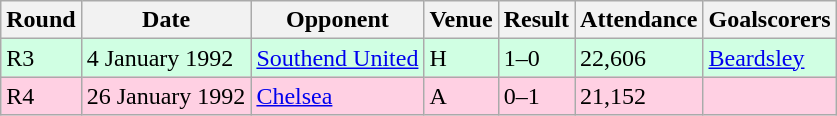<table class="wikitable">
<tr>
<th>Round</th>
<th>Date</th>
<th>Opponent</th>
<th>Venue</th>
<th>Result</th>
<th>Attendance</th>
<th>Goalscorers</th>
</tr>
<tr style="background-color: #d0ffe3;">
<td>R3</td>
<td>4 January 1992</td>
<td><a href='#'>Southend United</a></td>
<td>H</td>
<td>1–0</td>
<td>22,606</td>
<td><a href='#'>Beardsley</a></td>
</tr>
<tr style="background-color: #ffd0e3;">
<td>R4</td>
<td>26 January 1992</td>
<td><a href='#'>Chelsea</a></td>
<td>A</td>
<td>0–1</td>
<td>21,152</td>
<td></td>
</tr>
</table>
